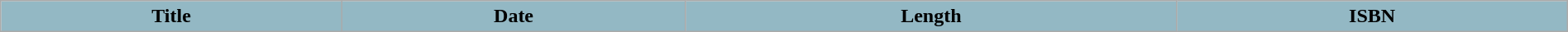<table class="wikitable" style="width:100%; margin:auto;">
<tr>
<th style="background: #93B8C4;">Title</th>
<th style="background: #93B8C4;">Date</th>
<th style="background: #93B8C4;">Length</th>
<th style="background: #93B8C4;">ISBN<br>













</th>
</tr>
</table>
